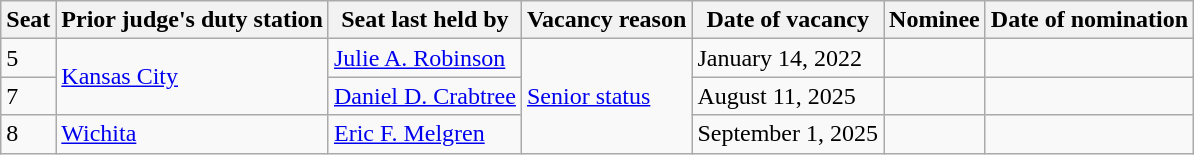<table class=wikitable>
<tr>
<th>Seat</th>
<th>Prior judge's duty station</th>
<th>Seat last held by</th>
<th>Vacancy reason</th>
<th>Date of vacancy</th>
<th>Nominee</th>
<th>Date of nomination</th>
</tr>
<tr>
<td>5</td>
<td rowspan=2><a href='#'>Kansas City</a></td>
<td><a href='#'>Julie A. Robinson</a></td>
<td rowspan=3><a href='#'>Senior status</a></td>
<td>January 14, 2022</td>
<td align="center"></td>
<td align="center"></td>
</tr>
<tr>
<td>7</td>
<td><a href='#'>Daniel D. Crabtree</a></td>
<td>August 11, 2025</td>
<td align="center"></td>
<td align="center"></td>
</tr>
<tr>
<td>8</td>
<td><a href='#'>Wichita</a></td>
<td><a href='#'>Eric F. Melgren</a></td>
<td>September 1, 2025</td>
<td align="center"></td>
<td align="center"></td>
</tr>
</table>
